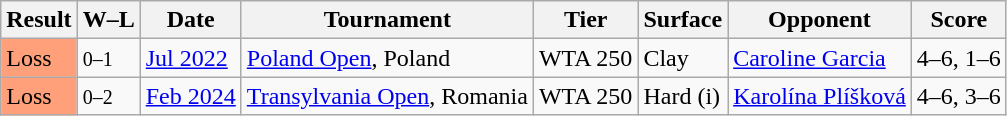<table class="sortable wikitable">
<tr>
<th>Result</th>
<th class="unsortable">W–L</th>
<th>Date</th>
<th>Tournament</th>
<th>Tier</th>
<th>Surface</th>
<th>Opponent</th>
<th class="unsortable">Score</th>
</tr>
<tr>
<td bgcolor=FFA07A>Loss</td>
<td><small>0–1</small></td>
<td><a href='#'>Jul 2022</a></td>
<td><a href='#'>Poland Open</a>, Poland</td>
<td>WTA 250</td>
<td>Clay</td>
<td> <a href='#'>Caroline Garcia</a></td>
<td>4–6, 1–6</td>
</tr>
<tr>
<td bgcolor=FFA07A>Loss</td>
<td><small>0–2</small></td>
<td><a href='#'>Feb 2024</a></td>
<td><a href='#'>Transylvania Open</a>, Romania</td>
<td>WTA 250</td>
<td>Hard (i)</td>
<td> <a href='#'>Karolína Plíšková</a></td>
<td>4–6, 3–6</td>
</tr>
</table>
